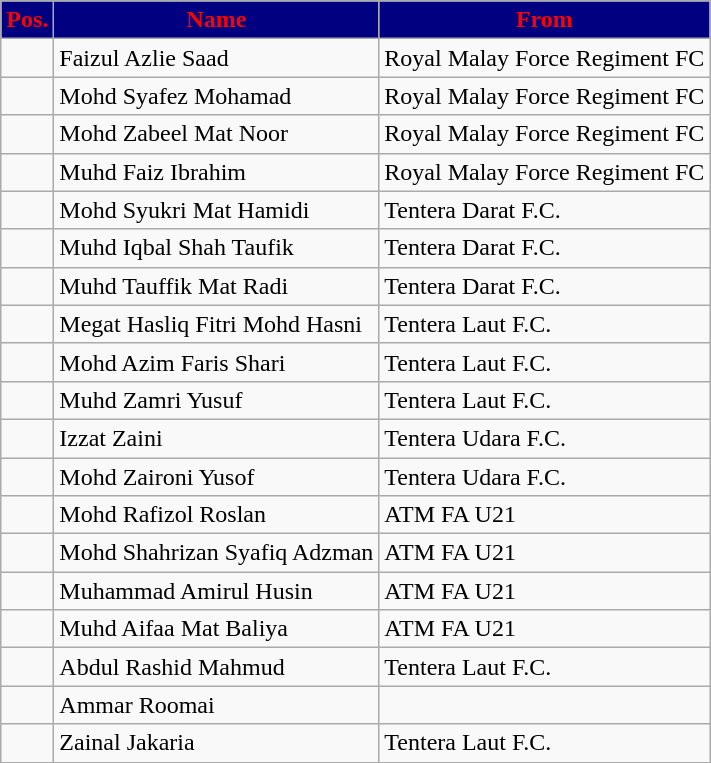<table class="wikitable sortable">
<tr>
<th style="background:#000080; color:Red;">Pos.</th>
<th style="background:#000080; color:Red;">Name</th>
<th style="background:#000080; color:Red;">From</th>
</tr>
<tr>
<td></td>
<td> Faizul Azlie Saad</td>
<td> Royal Malay Force Regiment FC</td>
</tr>
<tr>
<td></td>
<td> Mohd Syafez Mohamad</td>
<td> Royal Malay Force Regiment FC</td>
</tr>
<tr>
<td></td>
<td> Mohd Zabeel Mat Noor</td>
<td> Royal Malay Force Regiment FC</td>
</tr>
<tr>
<td></td>
<td> Muhd Faiz Ibrahim</td>
<td> Royal Malay Force Regiment FC</td>
</tr>
<tr>
<td></td>
<td> Mohd Syukri Mat Hamidi</td>
<td> Tentera Darat F.C.</td>
</tr>
<tr>
<td></td>
<td> Muhd Iqbal Shah Taufik</td>
<td> Tentera Darat F.C.</td>
</tr>
<tr>
<td></td>
<td> Muhd Tauffik Mat Radi</td>
<td> Tentera Darat F.C.</td>
</tr>
<tr>
<td></td>
<td> Megat Hasliq Fitri Mohd Hasni</td>
<td> Tentera Laut F.C.</td>
</tr>
<tr>
<td></td>
<td> Mohd Azim Faris Shari</td>
<td> Tentera Laut F.C.</td>
</tr>
<tr>
<td></td>
<td> Muhd Zamri Yusuf</td>
<td> Tentera Laut F.C.</td>
</tr>
<tr>
<td></td>
<td> Izzat Zaini</td>
<td> Tentera Udara F.C.</td>
</tr>
<tr>
<td></td>
<td> Mohd Zaironi Yusof</td>
<td> Tentera Udara F.C.</td>
</tr>
<tr>
<td></td>
<td> Mohd Rafizol Roslan</td>
<td> ATM FA U21</td>
</tr>
<tr>
<td></td>
<td> Mohd Shahrizan Syafiq Adzman</td>
<td> ATM FA U21</td>
</tr>
<tr>
<td></td>
<td> Muhammad Amirul Husin</td>
<td> ATM FA U21</td>
</tr>
<tr>
<td></td>
<td> Muhd Aifaa Mat Baliya</td>
<td> ATM FA U21</td>
</tr>
<tr>
<td></td>
<td> Abdul Rashid Mahmud</td>
<td> Tentera Laut F.C.</td>
</tr>
<tr>
<td></td>
<td> Ammar Roomai</td>
<td></td>
</tr>
<tr>
<td></td>
<td> Zainal Jakaria</td>
<td> Tentera Laut F.C.</td>
</tr>
<tr>
</tr>
</table>
